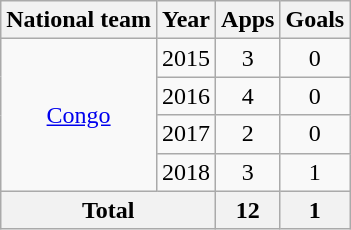<table class=wikitable style="text-align: center;">
<tr>
<th>National team</th>
<th>Year</th>
<th>Apps</th>
<th>Goals</th>
</tr>
<tr>
<td rowspan="4"><a href='#'>Congo</a></td>
<td>2015</td>
<td>3</td>
<td>0</td>
</tr>
<tr>
<td>2016</td>
<td>4</td>
<td>0</td>
</tr>
<tr>
<td>2017</td>
<td>2</td>
<td>0</td>
</tr>
<tr>
<td>2018</td>
<td>3</td>
<td>1</td>
</tr>
<tr>
<th colspan="2">Total</th>
<th>12</th>
<th>1</th>
</tr>
</table>
